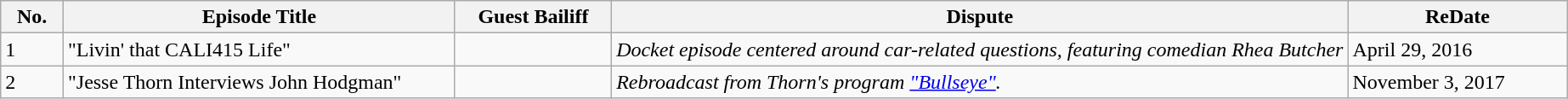<table class="wikitable">
<tr>
<th width="4%">No.</th>
<th width="25%">Episode Title</th>
<th width="10%">Guest Bailiff</th>
<th width="47%">Dispute</th>
<th width="14%">ReDate</th>
</tr>
<tr>
<td>1</td>
<td>"Livin' that CALI415 Life"</td>
<td></td>
<td><em>Docket episode centered around car-related questions, featuring comedian Rhea Butcher</em></td>
<td>April 29, 2016</td>
</tr>
<tr>
<td>2</td>
<td>"Jesse Thorn Interviews John Hodgman"</td>
<td></td>
<td><em>Rebroadcast from Thorn's program <a href='#'>"Bullseye"</a>.</em></td>
<td>November 3, 2017</td>
</tr>
</table>
